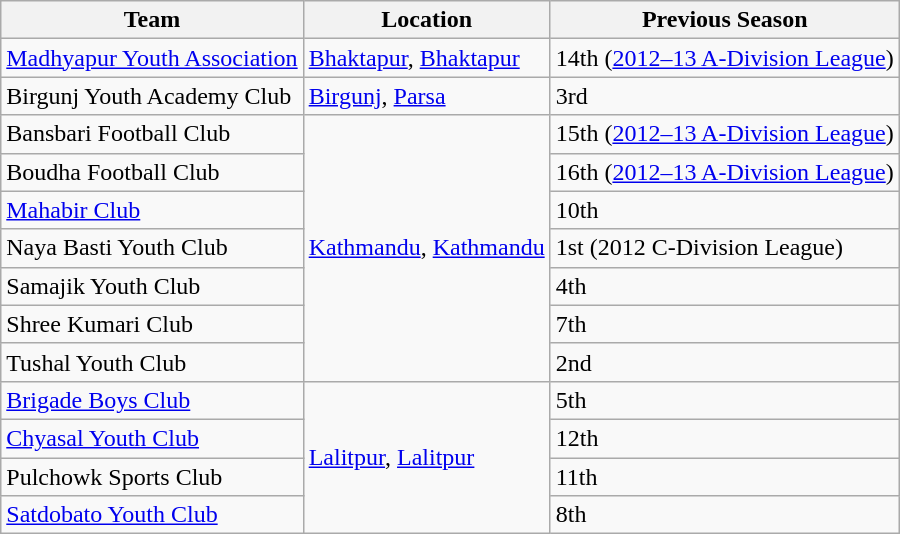<table class="wikitable sortable">
<tr>
<th>Team</th>
<th>Location</th>
<th>Previous Season</th>
</tr>
<tr>
<td><a href='#'>Madhyapur Youth Association</a></td>
<td><a href='#'>Bhaktapur</a>, <a href='#'>Bhaktapur</a></td>
<td>14th (<a href='#'>2012–13 A-Division League</a>)</td>
</tr>
<tr>
<td>Birgunj Youth Academy Club</td>
<td><a href='#'>Birgunj</a>, <a href='#'>Parsa</a></td>
<td>3rd</td>
</tr>
<tr>
<td>Bansbari Football Club</td>
<td rowspan="7"><a href='#'>Kathmandu</a>, <a href='#'>Kathmandu</a></td>
<td>15th (<a href='#'>2012–13 A-Division League</a>)</td>
</tr>
<tr>
<td>Boudha Football Club</td>
<td>16th (<a href='#'>2012–13 A-Division League</a>)</td>
</tr>
<tr>
<td><a href='#'>Mahabir Club</a></td>
<td>10th</td>
</tr>
<tr>
<td>Naya Basti Youth Club</td>
<td>1st (2012 C-Division League)</td>
</tr>
<tr>
<td>Samajik Youth Club</td>
<td>4th</td>
</tr>
<tr>
<td>Shree Kumari Club</td>
<td>7th</td>
</tr>
<tr>
<td>Tushal Youth Club</td>
<td>2nd</td>
</tr>
<tr>
<td><a href='#'>Brigade Boys Club</a></td>
<td rowspan="4"><a href='#'>Lalitpur</a>, <a href='#'>Lalitpur</a></td>
<td>5th</td>
</tr>
<tr>
<td><a href='#'>Chyasal Youth Club</a></td>
<td>12th</td>
</tr>
<tr>
<td>Pulchowk Sports Club</td>
<td>11th</td>
</tr>
<tr>
<td><a href='#'>Satdobato Youth Club</a></td>
<td>8th</td>
</tr>
</table>
